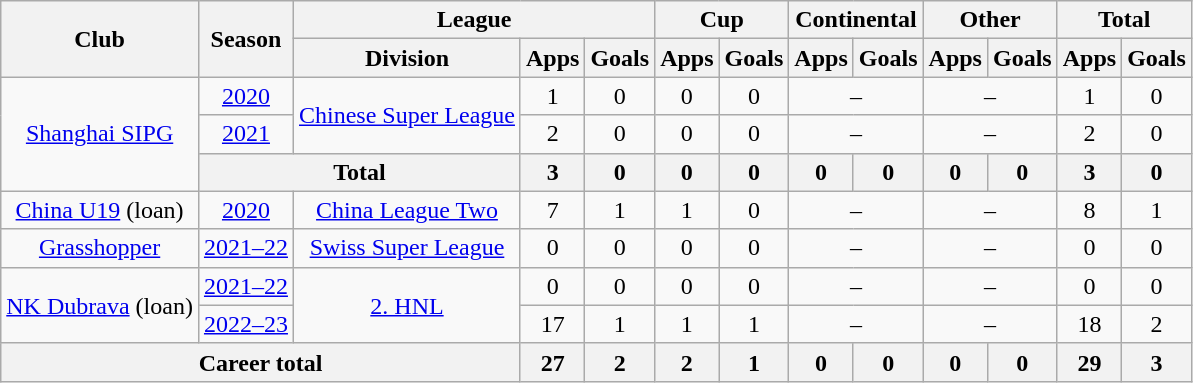<table class="wikitable" style="text-align: center">
<tr>
<th rowspan="2">Club</th>
<th rowspan="2">Season</th>
<th colspan="3">League</th>
<th colspan="2">Cup</th>
<th colspan="2">Continental</th>
<th colspan="2">Other</th>
<th colspan="2">Total</th>
</tr>
<tr>
<th>Division</th>
<th>Apps</th>
<th>Goals</th>
<th>Apps</th>
<th>Goals</th>
<th>Apps</th>
<th>Goals</th>
<th>Apps</th>
<th>Goals</th>
<th>Apps</th>
<th>Goals</th>
</tr>
<tr>
<td rowspan="3"><a href='#'>Shanghai SIPG</a></td>
<td><a href='#'>2020</a></td>
<td rowspan="2"><a href='#'>Chinese Super League</a></td>
<td>1</td>
<td>0</td>
<td>0</td>
<td>0</td>
<td colspan="2">–</td>
<td colspan="2">–</td>
<td>1</td>
<td>0</td>
</tr>
<tr>
<td><a href='#'>2021</a></td>
<td>2</td>
<td>0</td>
<td>0</td>
<td>0</td>
<td colspan="2">–</td>
<td colspan="2">–</td>
<td>2</td>
<td>0</td>
</tr>
<tr>
<th colspan=2>Total</th>
<th>3</th>
<th>0</th>
<th>0</th>
<th>0</th>
<th>0</th>
<th>0</th>
<th>0</th>
<th>0</th>
<th>3</th>
<th>0</th>
</tr>
<tr>
<td><a href='#'>China U19</a> (loan)</td>
<td><a href='#'>2020</a></td>
<td><a href='#'>China League Two</a></td>
<td>7</td>
<td>1</td>
<td>1</td>
<td>0</td>
<td colspan="2">–</td>
<td colspan="2">–</td>
<td>8</td>
<td>1</td>
</tr>
<tr>
<td><a href='#'>Grasshopper</a></td>
<td><a href='#'>2021–22</a></td>
<td><a href='#'>Swiss Super League</a></td>
<td>0</td>
<td>0</td>
<td>0</td>
<td>0</td>
<td colspan="2">–</td>
<td colspan="2">–</td>
<td>0</td>
<td>0</td>
</tr>
<tr>
<td rowspan=2><a href='#'>NK Dubrava</a> (loan)</td>
<td><a href='#'>2021–22</a></td>
<td rowspan=2><a href='#'>2. HNL</a></td>
<td>0</td>
<td>0</td>
<td>0</td>
<td>0</td>
<td colspan="2">–</td>
<td colspan="2">–</td>
<td>0</td>
<td>0</td>
</tr>
<tr>
<td><a href='#'>2022–23</a></td>
<td>17</td>
<td>1</td>
<td>1</td>
<td>1</td>
<td colspan="2">–</td>
<td colspan="2">–</td>
<td>18</td>
<td>2</td>
</tr>
<tr>
<th colspan=3>Career total</th>
<th>27</th>
<th>2</th>
<th>2</th>
<th>1</th>
<th>0</th>
<th>0</th>
<th>0</th>
<th>0</th>
<th>29</th>
<th>3</th>
</tr>
</table>
